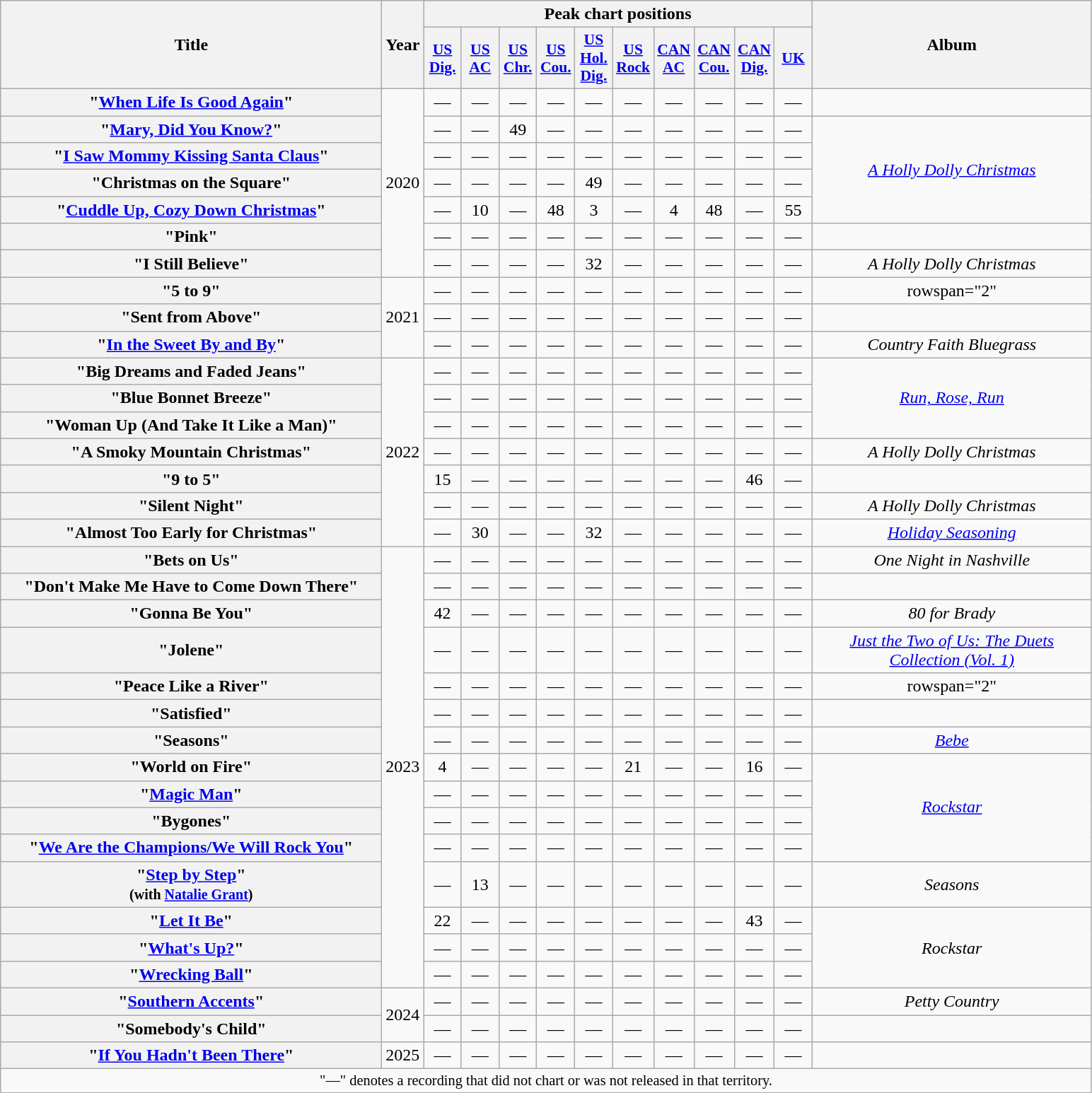<table class="wikitable plainrowheaders" style="text-align:center;">
<tr>
<th scope="col" rowspan="2" style="width:22em;">Title</th>
<th scope="col" rowspan="2" style="width:2em;">Year</th>
<th scope="col" colspan="10">Peak chart positions</th>
<th scope="col" rowspan="2" style="width:16em;">Album</th>
</tr>
<tr>
<th scope="col" style="width:2em;font-size:90%;"><a href='#'>US<br>Dig.</a><br></th>
<th scope="col" style="width:2em;font-size:90%;"><a href='#'>US<br>AC</a><br></th>
<th scope="col" style="width:2em;font-size:90%;"><a href='#'>US<br>Chr.</a><br></th>
<th scope="col" style="width:2em;font-size:90%;"><a href='#'>US<br>Cou.</a><br></th>
<th scope="col" style="width:2em;font-size:90%;"><a href='#'>US<br>Hol.<br>Dig.</a><br></th>
<th scope="col" style="width:2em;font-size:90%;"><a href='#'>US<br>Rock</a><br></th>
<th scope="col" style="width:2em;font-size:90%;"><a href='#'>CAN<br>AC</a><br></th>
<th scope="col" style="width:2em;font-size:90%;"><a href='#'>CAN<br>Cou.</a><br></th>
<th scope="col" style="width:2em;font-size:90%;"><a href='#'>CAN<br>Dig.</a><br></th>
<th scope="col" style="width:2em;font-size:90%;"><a href='#'>UK</a><br></th>
</tr>
<tr>
<th scope="row">"<a href='#'>When Life Is Good Again</a>"</th>
<td rowspan="7">2020</td>
<td>—</td>
<td>—</td>
<td>—</td>
<td>—</td>
<td>—</td>
<td>—</td>
<td>—</td>
<td>—</td>
<td>—</td>
<td>—</td>
<td></td>
</tr>
<tr>
<th scope="row">"<a href='#'>Mary, Did You Know?</a>"</th>
<td>—</td>
<td>—</td>
<td>49</td>
<td>—</td>
<td>—</td>
<td>—</td>
<td>—</td>
<td>—</td>
<td>—</td>
<td>—</td>
<td rowspan="4"><em><a href='#'>A Holly Dolly Christmas</a></em></td>
</tr>
<tr>
<th scope="row">"<a href='#'>I Saw Mommy Kissing Santa Claus</a>"</th>
<td>—</td>
<td>—</td>
<td>—</td>
<td>—</td>
<td>—</td>
<td>—</td>
<td>—</td>
<td>—</td>
<td>—</td>
<td>—</td>
</tr>
<tr>
<th scope="row">"Christmas on the Square"</th>
<td>—</td>
<td>—</td>
<td>—</td>
<td>—</td>
<td>49</td>
<td>—</td>
<td>—</td>
<td>—</td>
<td>—</td>
<td>—</td>
</tr>
<tr>
<th scope="row">"<a href='#'>Cuddle Up, Cozy Down Christmas</a>"<br></th>
<td>—</td>
<td>10</td>
<td>—</td>
<td>48</td>
<td>3</td>
<td>—</td>
<td>4</td>
<td>48</td>
<td>—</td>
<td>55</td>
</tr>
<tr>
<th scope="row">"Pink"<br></th>
<td>—</td>
<td>—</td>
<td>—</td>
<td>—</td>
<td>—</td>
<td>—</td>
<td>—</td>
<td>—</td>
<td>—</td>
<td>—</td>
<td></td>
</tr>
<tr>
<th scope="row">"I Still Believe"</th>
<td>—</td>
<td>—</td>
<td>—</td>
<td>—</td>
<td>32</td>
<td>—</td>
<td>—</td>
<td>—</td>
<td>—</td>
<td>—</td>
<td><em>A Holly Dolly Christmas</em></td>
</tr>
<tr>
<th scope = "row">"5 to 9"</th>
<td rowspan="3">2021</td>
<td>—</td>
<td>—</td>
<td>—</td>
<td>—</td>
<td>—</td>
<td>—</td>
<td>—</td>
<td>—</td>
<td>—</td>
<td>—</td>
<td>rowspan="2" </td>
</tr>
<tr>
<th scope = "row">"Sent from Above"</th>
<td>—</td>
<td>—</td>
<td>—</td>
<td>—</td>
<td>—</td>
<td>—</td>
<td>—</td>
<td>—</td>
<td>—</td>
<td>—</td>
</tr>
<tr>
<th scope = "row">"<a href='#'>In the Sweet By and By</a>"<br></th>
<td>—</td>
<td>—</td>
<td>—</td>
<td>—</td>
<td>—</td>
<td>—</td>
<td>—</td>
<td>—</td>
<td>—</td>
<td>—</td>
<td><em>Country Faith Bluegrass</em></td>
</tr>
<tr>
<th scope = "row">"Big Dreams and Faded Jeans"</th>
<td rowspan = "7">2022</td>
<td>—</td>
<td>—</td>
<td>—</td>
<td>—</td>
<td>—</td>
<td>—</td>
<td>—</td>
<td>—</td>
<td>—</td>
<td>—</td>
<td rowspan = "3"><em><a href='#'>Run, Rose, Run</a></em></td>
</tr>
<tr>
<th scope = "row">"Blue Bonnet Breeze"</th>
<td>—</td>
<td>—</td>
<td>—</td>
<td>—</td>
<td>—</td>
<td>—</td>
<td>—</td>
<td>—</td>
<td>—</td>
<td>—</td>
</tr>
<tr>
<th scope = "row">"Woman Up (And Take It Like a Man)"</th>
<td>—</td>
<td>—</td>
<td>—</td>
<td>—</td>
<td>—</td>
<td>—</td>
<td>—</td>
<td>—</td>
<td>—</td>
<td>—</td>
</tr>
<tr>
<th scope = "row">"A Smoky Mountain Christmas"</th>
<td>—</td>
<td>—</td>
<td>—</td>
<td>—</td>
<td>—</td>
<td>—</td>
<td>—</td>
<td>—</td>
<td>—</td>
<td>—</td>
<td><em>A Holly Dolly Christmas</em></td>
</tr>
<tr>
<th scope="row">"9 to 5"<br></th>
<td>15</td>
<td>—</td>
<td>—</td>
<td>—</td>
<td>—</td>
<td>—</td>
<td>—</td>
<td>—</td>
<td>46</td>
<td>—</td>
<td></td>
</tr>
<tr>
<th scope = "row">"Silent Night"</th>
<td>—</td>
<td>—</td>
<td>—</td>
<td>—</td>
<td>—</td>
<td>—</td>
<td>—</td>
<td>—</td>
<td>—</td>
<td>—</td>
<td><em>A Holly Dolly Christmas</em></td>
</tr>
<tr>
<th scope = "row">"Almost Too Early for Christmas"<br></th>
<td>—</td>
<td>30</td>
<td>—</td>
<td>—</td>
<td>32</td>
<td>—</td>
<td>—</td>
<td>—</td>
<td>—</td>
<td>—</td>
<td><em><a href='#'>Holiday Seasoning</a></em></td>
</tr>
<tr>
<th scope="row">"Bets on Us"<br></th>
<td rowspan = "15">2023</td>
<td>—</td>
<td>—</td>
<td>—</td>
<td>—</td>
<td>—</td>
<td>—</td>
<td>—</td>
<td>—</td>
<td>—</td>
<td>—</td>
<td><em>One Night in Nashville</em></td>
</tr>
<tr>
<th scope="row">"Don't Make Me Have to Come Down There"</th>
<td>—</td>
<td>—</td>
<td>—</td>
<td>—</td>
<td>—</td>
<td>—</td>
<td>—</td>
<td>—</td>
<td>—</td>
<td>—</td>
<td></td>
</tr>
<tr>
<th scope = "row">"Gonna Be You"<br></th>
<td>42</td>
<td>—</td>
<td>—</td>
<td>—</td>
<td>—</td>
<td>—</td>
<td>—</td>
<td>—</td>
<td>—</td>
<td>—</td>
<td><em>80 for Brady</em></td>
</tr>
<tr>
<th scope = "row">"Jolene"<br></th>
<td>—</td>
<td>—</td>
<td>—</td>
<td>—</td>
<td>—</td>
<td>—</td>
<td>—</td>
<td>—</td>
<td>—</td>
<td>—</td>
<td><em><a href='#'>Just the Two of Us: The Duets Collection (Vol. 1)</a></em></td>
</tr>
<tr>
<th scope = "row">"Peace Like a River"<br></th>
<td>—</td>
<td>—</td>
<td>—</td>
<td>—</td>
<td>—</td>
<td>—</td>
<td>—</td>
<td>—</td>
<td>—</td>
<td>—</td>
<td>rowspan="2" </td>
</tr>
<tr>
<th scope = "row">"Satisfied"<br></th>
<td>—</td>
<td>—</td>
<td>—</td>
<td>—</td>
<td>—</td>
<td>—</td>
<td>—</td>
<td>—</td>
<td>—</td>
<td>—</td>
</tr>
<tr>
<th scope="row">"Seasons"<br></th>
<td>—</td>
<td>—</td>
<td>—</td>
<td>—</td>
<td>—</td>
<td>—</td>
<td>—</td>
<td>—</td>
<td>—</td>
<td>—</td>
<td><em><a href='#'>Bebe</a></em></td>
</tr>
<tr>
<th scope="row">"World on Fire"</th>
<td>4</td>
<td>—</td>
<td>—</td>
<td>—</td>
<td>—</td>
<td>21</td>
<td>—</td>
<td>—</td>
<td>16</td>
<td>—</td>
<td rowspan="4"><em><a href='#'>Rockstar</a></em></td>
</tr>
<tr>
<th scope="row">"<a href='#'>Magic Man</a>"<br> </th>
<td>—</td>
<td>—</td>
<td>—</td>
<td>—</td>
<td>—</td>
<td>—</td>
<td>—</td>
<td>—</td>
<td>—</td>
<td>—</td>
</tr>
<tr>
<th scope="row">"Bygones"<br></th>
<td>—</td>
<td>—</td>
<td>—</td>
<td>—</td>
<td>—</td>
<td>—</td>
<td>—</td>
<td>—</td>
<td>—</td>
<td>—</td>
</tr>
<tr>
<th scope="row">"<a href='#'>We Are the Champions/We Will Rock You</a>"</th>
<td>—</td>
<td>—</td>
<td>—</td>
<td>—</td>
<td>—</td>
<td>—</td>
<td>—</td>
<td>—</td>
<td>—</td>
<td>—</td>
</tr>
<tr>
<th scope="row">"<a href='#'>Step by Step</a>" <br><small>(with <a href='#'>Natalie Grant</a>)</small></th>
<td>—</td>
<td>13</td>
<td>—</td>
<td>—</td>
<td>—</td>
<td>—</td>
<td>—</td>
<td>—</td>
<td>—</td>
<td>—</td>
<td><em>Seasons</em></td>
</tr>
<tr>
<th scope="row">"<a href='#'>Let It Be</a>"<br> </th>
<td>22</td>
<td>—</td>
<td>—</td>
<td>—</td>
<td>—</td>
<td>—</td>
<td>—</td>
<td>—</td>
<td>43</td>
<td>—</td>
<td rowspan=3><em>Rockstar</em></td>
</tr>
<tr>
<th scope="row">"<a href='#'>What's Up?</a>"<br></th>
<td>—</td>
<td>—</td>
<td>—</td>
<td>—</td>
<td>—</td>
<td>—</td>
<td>—</td>
<td>—</td>
<td>—</td>
<td>—</td>
</tr>
<tr>
<th scope="row">"<a href='#'>Wrecking Ball</a>"<br></th>
<td>—</td>
<td>—</td>
<td>—</td>
<td>—</td>
<td>—</td>
<td>—</td>
<td>—</td>
<td>—</td>
<td>—</td>
<td>—</td>
</tr>
<tr>
<th scope="row">"<a href='#'>Southern Accents</a>"</th>
<td rowspan=2>2024</td>
<td>—</td>
<td>—</td>
<td>—</td>
<td>—</td>
<td>—</td>
<td>—</td>
<td>—</td>
<td>—</td>
<td>—</td>
<td>—</td>
<td><em>Petty Country</em></td>
</tr>
<tr>
<th scope="row">"Somebody's Child"<br> </th>
<td>—</td>
<td>—</td>
<td>—</td>
<td>—</td>
<td>—</td>
<td>—</td>
<td>—</td>
<td>—</td>
<td>—</td>
<td>—</td>
<td></td>
</tr>
<tr>
<th scope="row">"<a href='#'>If You Hadn't Been There</a>"</th>
<td>2025</td>
<td>—</td>
<td>—</td>
<td>—</td>
<td>—</td>
<td>—</td>
<td>—</td>
<td>—</td>
<td>—</td>
<td>—</td>
<td>—</td>
<td></td>
</tr>
<tr>
<td colspan="13" style="font-size:85%">"—" denotes a recording that did not chart or was not released in that territory.</td>
</tr>
</table>
